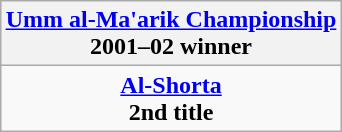<table class="wikitable" style="text-align: center; margin: 0 auto;">
<tr>
<th><a href='#'>Umm al-Ma'arik Championship</a><br>2001–02 winner</th>
</tr>
<tr>
<td><strong><a href='#'>Al-Shorta</a></strong><br><strong>2nd title</strong></td>
</tr>
</table>
